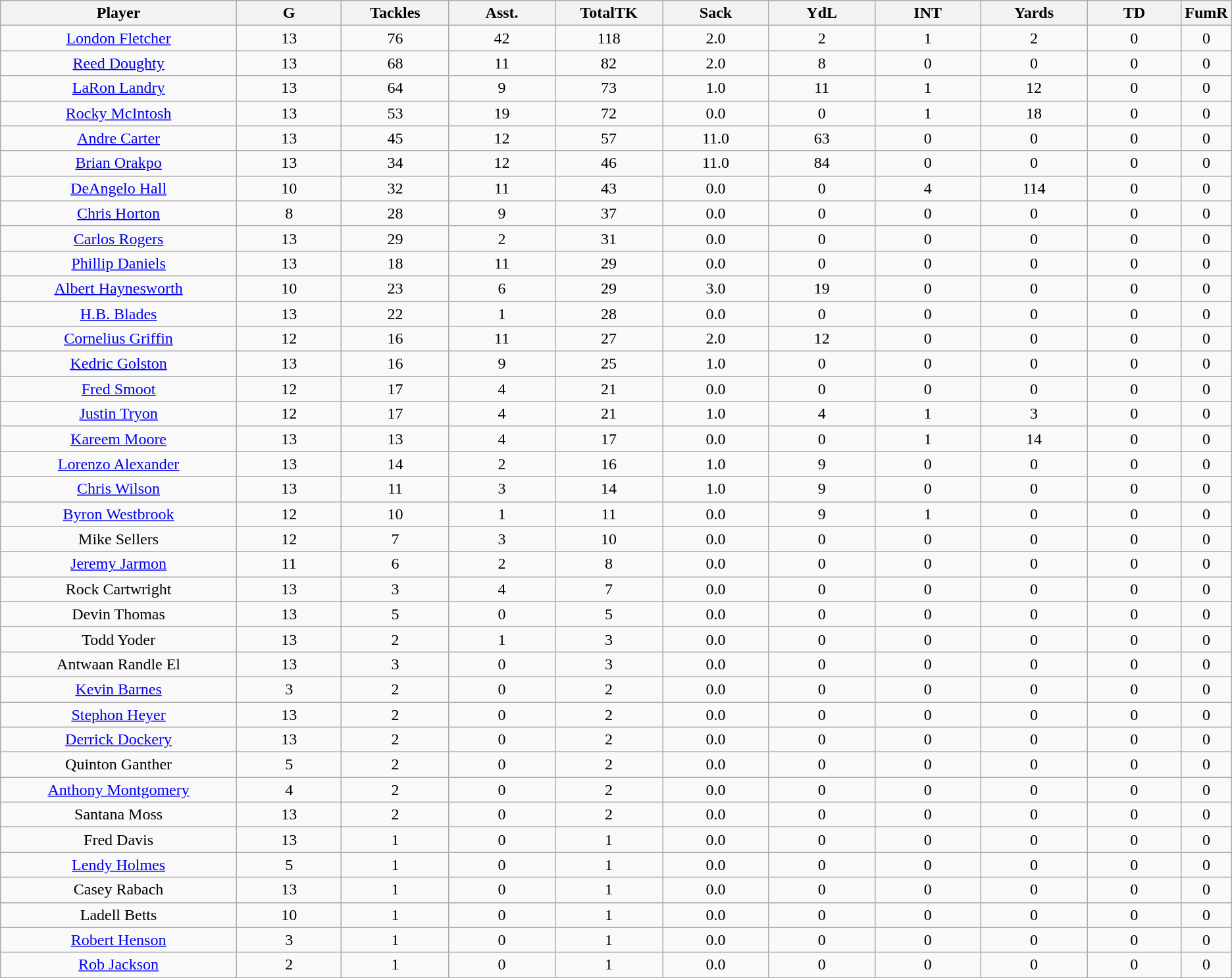<table class="wikitable">
<tr>
<th bgcolor="#DDDDFF" width="20%">Player</th>
<th bgcolor="#DDDDFF" width="9%">G</th>
<th bgcolor="#DDDDFF" width="9%">Tackles</th>
<th bgcolor="#DDDDFF" width="9%">Asst.</th>
<th bgcolor="#DDDDFF" width="9%">TotalTK</th>
<th bgcolor="#DDDDFF" width="9%">Sack</th>
<th bgcolor="#DDDDFF" width="9%">YdL</th>
<th bgcolor="#DDDDFF" width="9%">INT</th>
<th bgcolor="#DDDDFF" width="9%">Yards</th>
<th bgcolor="#DDDDFF" width="9%">TD</th>
<th bgcolor="#DDDDFF" width="9%">FumR</th>
</tr>
<tr align="center">
<td><a href='#'>London Fletcher</a></td>
<td>13</td>
<td>76</td>
<td>42</td>
<td>118</td>
<td>2.0</td>
<td>2</td>
<td>1</td>
<td>2</td>
<td>0</td>
<td>0</td>
</tr>
<tr align="center">
<td><a href='#'>Reed Doughty</a></td>
<td>13</td>
<td>68</td>
<td>11</td>
<td>82</td>
<td>2.0</td>
<td>8</td>
<td>0</td>
<td>0</td>
<td>0</td>
<td>0</td>
</tr>
<tr align="center">
<td><a href='#'>LaRon Landry</a></td>
<td>13</td>
<td>64</td>
<td>9</td>
<td>73</td>
<td>1.0</td>
<td>11</td>
<td>1</td>
<td>12</td>
<td>0</td>
<td>0</td>
</tr>
<tr align="center">
<td><a href='#'>Rocky McIntosh</a></td>
<td>13</td>
<td>53</td>
<td>19</td>
<td>72</td>
<td>0.0</td>
<td>0</td>
<td>1</td>
<td>18</td>
<td>0</td>
<td>0</td>
</tr>
<tr align="center">
<td><a href='#'>Andre Carter</a></td>
<td>13</td>
<td>45</td>
<td>12</td>
<td>57</td>
<td>11.0</td>
<td>63</td>
<td>0</td>
<td>0</td>
<td>0</td>
<td>0</td>
</tr>
<tr align="center">
<td><a href='#'>Brian Orakpo</a></td>
<td>13</td>
<td>34</td>
<td>12</td>
<td>46</td>
<td>11.0</td>
<td>84</td>
<td>0</td>
<td>0</td>
<td>0</td>
<td>0</td>
</tr>
<tr align="center">
<td><a href='#'>DeAngelo Hall</a></td>
<td>10</td>
<td>32</td>
<td>11</td>
<td>43</td>
<td>0.0</td>
<td>0</td>
<td>4</td>
<td>114</td>
<td>0</td>
<td>0</td>
</tr>
<tr align="center">
<td><a href='#'>Chris Horton</a></td>
<td>8</td>
<td>28</td>
<td>9</td>
<td>37</td>
<td>0.0</td>
<td>0</td>
<td>0</td>
<td>0</td>
<td>0</td>
<td>0</td>
</tr>
<tr align="center">
<td><a href='#'>Carlos Rogers</a></td>
<td>13</td>
<td>29</td>
<td>2</td>
<td>31</td>
<td>0.0</td>
<td>0</td>
<td>0</td>
<td>0</td>
<td>0</td>
<td>0</td>
</tr>
<tr align="center">
<td><a href='#'>Phillip Daniels</a></td>
<td>13</td>
<td>18</td>
<td>11</td>
<td>29</td>
<td>0.0</td>
<td>0</td>
<td>0</td>
<td>0</td>
<td>0</td>
<td>0</td>
</tr>
<tr align="center">
<td><a href='#'>Albert Haynesworth</a></td>
<td>10</td>
<td>23</td>
<td>6</td>
<td>29</td>
<td>3.0</td>
<td>19</td>
<td>0</td>
<td>0</td>
<td>0</td>
<td>0</td>
</tr>
<tr align="center">
<td><a href='#'>H.B. Blades</a></td>
<td>13</td>
<td>22</td>
<td>1</td>
<td>28</td>
<td>0.0</td>
<td>0</td>
<td>0</td>
<td>0</td>
<td>0</td>
<td>0</td>
</tr>
<tr align="center">
<td><a href='#'>Cornelius Griffin</a></td>
<td>12</td>
<td>16</td>
<td>11</td>
<td>27</td>
<td>2.0</td>
<td>12</td>
<td>0</td>
<td>0</td>
<td>0</td>
<td>0</td>
</tr>
<tr align="center">
<td><a href='#'>Kedric Golston</a></td>
<td>13</td>
<td>16</td>
<td>9</td>
<td>25</td>
<td>1.0</td>
<td>0</td>
<td>0</td>
<td>0</td>
<td>0</td>
<td>0</td>
</tr>
<tr align="center">
<td><a href='#'>Fred Smoot</a></td>
<td>12</td>
<td>17</td>
<td>4</td>
<td>21</td>
<td>0.0</td>
<td>0</td>
<td>0</td>
<td>0</td>
<td>0</td>
<td>0</td>
</tr>
<tr align="center">
<td><a href='#'>Justin Tryon</a></td>
<td>12</td>
<td>17</td>
<td>4</td>
<td>21</td>
<td>1.0</td>
<td>4</td>
<td>1</td>
<td>3</td>
<td>0</td>
<td>0</td>
</tr>
<tr align="center">
<td><a href='#'>Kareem Moore</a></td>
<td>13</td>
<td>13</td>
<td>4</td>
<td>17</td>
<td>0.0</td>
<td>0</td>
<td>1</td>
<td>14</td>
<td>0</td>
<td>0</td>
</tr>
<tr align="center">
<td><a href='#'>Lorenzo Alexander</a></td>
<td>13</td>
<td>14</td>
<td>2</td>
<td>16</td>
<td>1.0</td>
<td>9</td>
<td>0</td>
<td>0</td>
<td>0</td>
<td>0</td>
</tr>
<tr align="center">
<td><a href='#'>Chris Wilson</a></td>
<td>13</td>
<td>11</td>
<td>3</td>
<td>14</td>
<td>1.0</td>
<td>9</td>
<td>0</td>
<td>0</td>
<td>0</td>
<td>0</td>
</tr>
<tr align="center">
<td><a href='#'>Byron Westbrook</a></td>
<td>12</td>
<td>10</td>
<td>1</td>
<td>11</td>
<td>0.0</td>
<td>9</td>
<td>1</td>
<td>0</td>
<td>0</td>
<td>0</td>
</tr>
<tr align="center">
<td>Mike Sellers</td>
<td>12</td>
<td>7</td>
<td>3</td>
<td>10</td>
<td>0.0</td>
<td>0</td>
<td>0</td>
<td>0</td>
<td>0</td>
<td>0</td>
</tr>
<tr align="center">
<td><a href='#'>Jeremy Jarmon</a></td>
<td>11</td>
<td>6</td>
<td>2</td>
<td>8</td>
<td>0.0</td>
<td>0</td>
<td>0</td>
<td>0</td>
<td>0</td>
<td>0</td>
</tr>
<tr align="center">
<td>Rock Cartwright</td>
<td>13</td>
<td>3</td>
<td>4</td>
<td>7</td>
<td>0.0</td>
<td>0</td>
<td>0</td>
<td>0</td>
<td>0</td>
<td>0</td>
</tr>
<tr align="center">
<td>Devin Thomas</td>
<td>13</td>
<td>5</td>
<td>0</td>
<td>5</td>
<td>0.0</td>
<td>0</td>
<td>0</td>
<td>0</td>
<td>0</td>
<td>0</td>
</tr>
<tr align="center">
<td>Todd Yoder</td>
<td>13</td>
<td>2</td>
<td>1</td>
<td>3</td>
<td>0.0</td>
<td>0</td>
<td>0</td>
<td>0</td>
<td>0</td>
<td>0</td>
</tr>
<tr align="center">
<td>Antwaan Randle El</td>
<td>13</td>
<td>3</td>
<td>0</td>
<td>3</td>
<td>0.0</td>
<td>0</td>
<td>0</td>
<td>0</td>
<td>0</td>
<td>0</td>
</tr>
<tr align="center">
<td><a href='#'>Kevin Barnes</a></td>
<td>3</td>
<td>2</td>
<td>0</td>
<td>2</td>
<td>0.0</td>
<td>0</td>
<td>0</td>
<td>0</td>
<td>0</td>
<td>0</td>
</tr>
<tr align="center">
<td><a href='#'>Stephon Heyer</a></td>
<td>13</td>
<td>2</td>
<td>0</td>
<td>2</td>
<td>0.0</td>
<td>0</td>
<td>0</td>
<td>0</td>
<td>0</td>
<td>0</td>
</tr>
<tr align="center">
<td><a href='#'>Derrick Dockery</a></td>
<td>13</td>
<td>2</td>
<td>0</td>
<td>2</td>
<td>0.0</td>
<td>0</td>
<td>0</td>
<td>0</td>
<td>0</td>
<td>0</td>
</tr>
<tr align="center">
<td>Quinton Ganther</td>
<td>5</td>
<td>2</td>
<td>0</td>
<td>2</td>
<td>0.0</td>
<td>0</td>
<td>0</td>
<td>0</td>
<td>0</td>
<td>0</td>
</tr>
<tr align="center">
<td><a href='#'>Anthony Montgomery</a></td>
<td>4</td>
<td>2</td>
<td>0</td>
<td>2</td>
<td>0.0</td>
<td>0</td>
<td>0</td>
<td>0</td>
<td>0</td>
<td>0</td>
</tr>
<tr align="center">
<td>Santana Moss</td>
<td>13</td>
<td>2</td>
<td>0</td>
<td>2</td>
<td>0.0</td>
<td>0</td>
<td>0</td>
<td>0</td>
<td>0</td>
<td>0</td>
</tr>
<tr align="center">
<td>Fred Davis</td>
<td>13</td>
<td>1</td>
<td>0</td>
<td>1</td>
<td>0.0</td>
<td>0</td>
<td>0</td>
<td>0</td>
<td>0</td>
<td>0</td>
</tr>
<tr align="center">
<td><a href='#'>Lendy Holmes</a></td>
<td>5</td>
<td>1</td>
<td>0</td>
<td>1</td>
<td>0.0</td>
<td>0</td>
<td>0</td>
<td>0</td>
<td>0</td>
<td>0</td>
</tr>
<tr align="center">
<td>Casey Rabach</td>
<td>13</td>
<td>1</td>
<td>0</td>
<td>1</td>
<td>0.0</td>
<td>0</td>
<td>0</td>
<td>0</td>
<td>0</td>
<td>0</td>
</tr>
<tr align="center">
<td>Ladell Betts</td>
<td>10</td>
<td>1</td>
<td>0</td>
<td>1</td>
<td>0.0</td>
<td>0</td>
<td>0</td>
<td>0</td>
<td>0</td>
<td>0</td>
</tr>
<tr align="center">
<td><a href='#'>Robert Henson</a></td>
<td>3</td>
<td>1</td>
<td>0</td>
<td>1</td>
<td>0.0</td>
<td>0</td>
<td>0</td>
<td>0</td>
<td>0</td>
<td>0</td>
</tr>
<tr align="center">
<td><a href='#'>Rob Jackson</a></td>
<td>2</td>
<td>1</td>
<td>0</td>
<td>1</td>
<td>0.0</td>
<td>0</td>
<td>0</td>
<td>0</td>
<td>0</td>
<td>0</td>
</tr>
</table>
